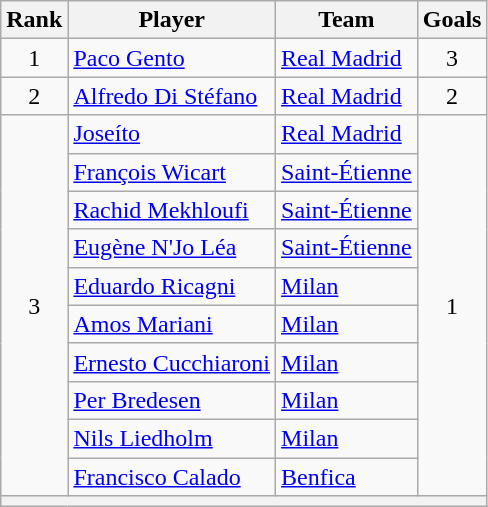<table class="wikitable" style="text-align:center">
<tr>
<th>Rank</th>
<th>Player</th>
<th>Team</th>
<th>Goals</th>
</tr>
<tr>
<td>1</td>
<td align="left"> <a href='#'>Paco Gento</a></td>
<td align="left"> <a href='#'>Real Madrid</a></td>
<td>3</td>
</tr>
<tr>
<td>2</td>
<td align="left"> <a href='#'>Alfredo Di Stéfano</a></td>
<td align="left"> <a href='#'>Real Madrid</a></td>
<td>2</td>
</tr>
<tr>
<td rowspan="10">3</td>
<td align="left"> <a href='#'>Joseíto</a></td>
<td align="left"> <a href='#'>Real Madrid</a></td>
<td rowspan="10">1</td>
</tr>
<tr>
<td align="left"> <a href='#'>François Wicart</a></td>
<td align="left"> <a href='#'>Saint-Étienne</a></td>
</tr>
<tr>
<td align="left"> <a href='#'>Rachid Mekhloufi</a></td>
<td align="left"> <a href='#'>Saint-Étienne</a></td>
</tr>
<tr>
<td align="left"> <a href='#'>Eugène N'Jo Léa</a></td>
<td align="left"> <a href='#'>Saint-Étienne</a></td>
</tr>
<tr>
<td align="left"> <a href='#'>Eduardo Ricagni</a></td>
<td align="left"> <a href='#'>Milan</a></td>
</tr>
<tr>
<td align="left"> <a href='#'>Amos Mariani</a></td>
<td align="left"> <a href='#'>Milan</a></td>
</tr>
<tr>
<td align="left"> <a href='#'>Ernesto Cucchiaroni</a></td>
<td align="left"> <a href='#'>Milan</a></td>
</tr>
<tr>
<td align="left"> <a href='#'>Per Bredesen</a></td>
<td align="left"> <a href='#'>Milan</a></td>
</tr>
<tr>
<td align="left"> <a href='#'>Nils Liedholm</a></td>
<td align="left"> <a href='#'>Milan</a></td>
</tr>
<tr>
<td align="left"> <a href='#'>Francisco Calado</a></td>
<td align="left"> <a href='#'>Benfica</a></td>
</tr>
<tr>
<th colspan="4"></th>
</tr>
</table>
